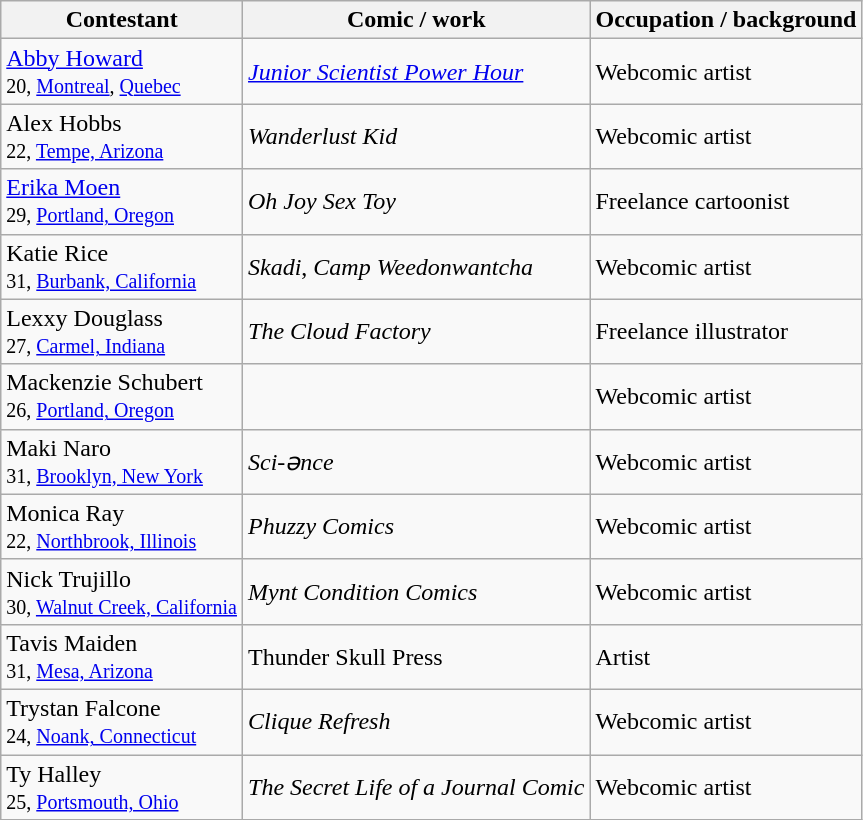<table class="wikitable">
<tr>
<th>Contestant</th>
<th>Comic / work</th>
<th>Occupation / background<br></th>
</tr>
<tr>
<td><a href='#'>Abby Howard</a><br><small>20, <a href='#'>Montreal</a>, <a href='#'>Quebec</a></small></td>
<td><em><a href='#'>Junior Scientist Power Hour</a> </em></td>
<td>Webcomic artist<br></td>
</tr>
<tr>
<td>Alex Hobbs<br><small>22, <a href='#'>Tempe, Arizona</a></small></td>
<td><em>Wanderlust Kid</em></td>
<td>Webcomic artist</td>
</tr>
<tr>
<td><a href='#'>Erika Moen</a><br><small>29, <a href='#'>Portland, Oregon</a></small></td>
<td><em>Oh Joy Sex Toy</em></td>
<td>Freelance cartoonist</td>
</tr>
<tr>
<td>Katie Rice<br><small>31, <a href='#'>Burbank, California</a></small></td>
<td><em>Skadi</em>, <em>Camp Weedonwantcha</em></td>
<td>Webcomic artist</td>
</tr>
<tr>
<td>Lexxy Douglass<br><small>27, <a href='#'>Carmel, Indiana</a></small></td>
<td><em>The Cloud Factory</em></td>
<td>Freelance illustrator</td>
</tr>
<tr>
<td>Mackenzie Schubert<br><small>26, <a href='#'>Portland, Oregon</a></small></td>
<td></td>
<td>Webcomic artist</td>
</tr>
<tr>
<td>Maki Naro<br><small>31, <a href='#'>Brooklyn, New York</a></small></td>
<td><em>Sci-ənce</em></td>
<td>Webcomic artist</td>
</tr>
<tr>
<td>Monica Ray<br><small>22, <a href='#'>Northbrook, Illinois</a></small></td>
<td><em>Phuzzy Comics</em></td>
<td>Webcomic artist</td>
</tr>
<tr>
<td>Nick Trujillo<br><small>30, <a href='#'>Walnut Creek, California</a></small></td>
<td><em>Mynt Condition Comics</em></td>
<td>Webcomic artist</td>
</tr>
<tr>
<td>Tavis Maiden<br><small>31, <a href='#'>Mesa, Arizona</a></small></td>
<td>Thunder Skull Press</td>
<td>Artist</td>
</tr>
<tr>
<td>Trystan Falcone<br><small>24, <a href='#'>Noank, Connecticut</a></small></td>
<td><em>Clique Refresh</em></td>
<td>Webcomic artist</td>
</tr>
<tr>
<td>Ty Halley<br><small>25, <a href='#'>Portsmouth, Ohio</a></small></td>
<td><em>The Secret Life of a Journal Comic</em></td>
<td>Webcomic artist</td>
</tr>
</table>
